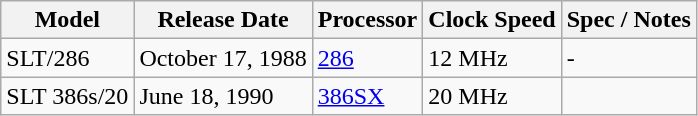<table class="wikitable">
<tr>
<th>Model</th>
<th>Release Date</th>
<th>Processor</th>
<th>Clock Speed</th>
<th>Spec / Notes</th>
</tr>
<tr>
<td>SLT/286</td>
<td>October 17, 1988</td>
<td><a href='#'>286</a></td>
<td>12 MHz</td>
<td>-</td>
</tr>
<tr>
<td>SLT 386s/20</td>
<td>June 18, 1990</td>
<td><a href='#'>386SX</a></td>
<td>20 MHz</td>
<td></td>
</tr>
</table>
